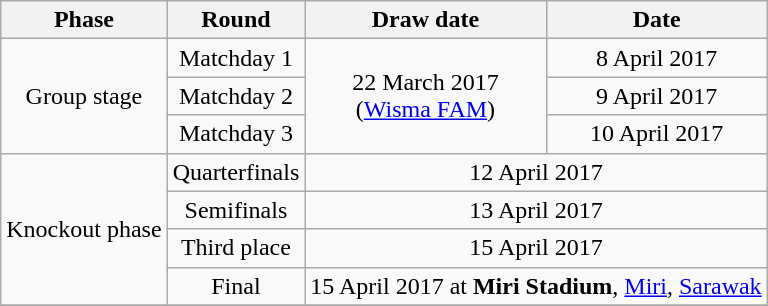<table class="wikitable" style="text-align:center">
<tr>
<th>Phase</th>
<th>Round</th>
<th>Draw date</th>
<th>Date</th>
</tr>
<tr>
<td rowspan=3>Group stage</td>
<td>Matchday 1</td>
<td rowspan=3>22 March 2017<br>(<a href='#'>Wisma FAM</a>)</td>
<td colspan=2>8 April 2017</td>
</tr>
<tr>
<td>Matchday 2</td>
<td colspan=2>9 April 2017</td>
</tr>
<tr>
<td>Matchday 3</td>
<td colspan=2>10 April 2017</td>
</tr>
<tr>
<td rowspan=4>Knockout phase</td>
<td>Quarterfinals</td>
<td colspan=2>12 April 2017</td>
</tr>
<tr>
<td>Semifinals</td>
<td colspan=2>13 April 2017</td>
</tr>
<tr>
<td>Third place</td>
<td colspan=4>15 April 2017</td>
</tr>
<tr>
<td>Final</td>
<td colspan=4>15 April 2017 at <strong>Miri Stadium</strong>, <a href='#'>Miri</a>, <a href='#'>Sarawak</a></td>
</tr>
<tr>
</tr>
</table>
